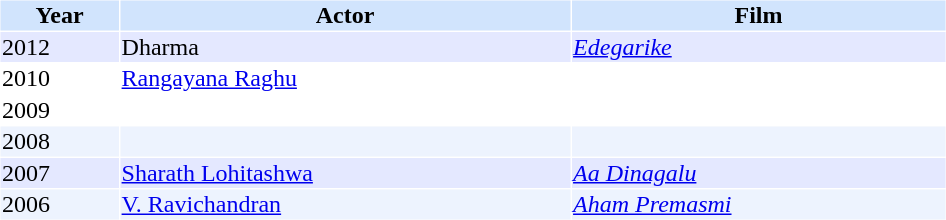<table cellspacing="1" cellpadding="1" border="0" width="50%">
<tr bgcolor="#d1e4fd">
<th>Year</th>
<th>Actor</th>
<th>Film</th>
</tr>
<tr bgcolor="#e4e8ff">
<td>2012</td>
<td>Dharma</td>
<td><em><a href='#'>Edegarike</a></em></td>
</tr>
<tr>
<td>2010</td>
<td><a href='#'>Rangayana Raghu</a></td>
<td></td>
</tr>
<tr>
<td>2009</td>
<td></td>
<td></td>
</tr>
<tr bgcolor=#edf3fe>
<td>2008</td>
<td></td>
<td></td>
</tr>
<tr bgcolor="#e4e8ff">
<td>2007</td>
<td><a href='#'>Sharath Lohitashwa</a></td>
<td><em><a href='#'>Aa Dinagalu</a></em></td>
</tr>
<tr bgcolor=#edf3fe>
<td>2006</td>
<td><a href='#'>V. Ravichandran</a></td>
<td><em><a href='#'>Aham Premasmi</a></em></td>
</tr>
<tr>
</tr>
</table>
